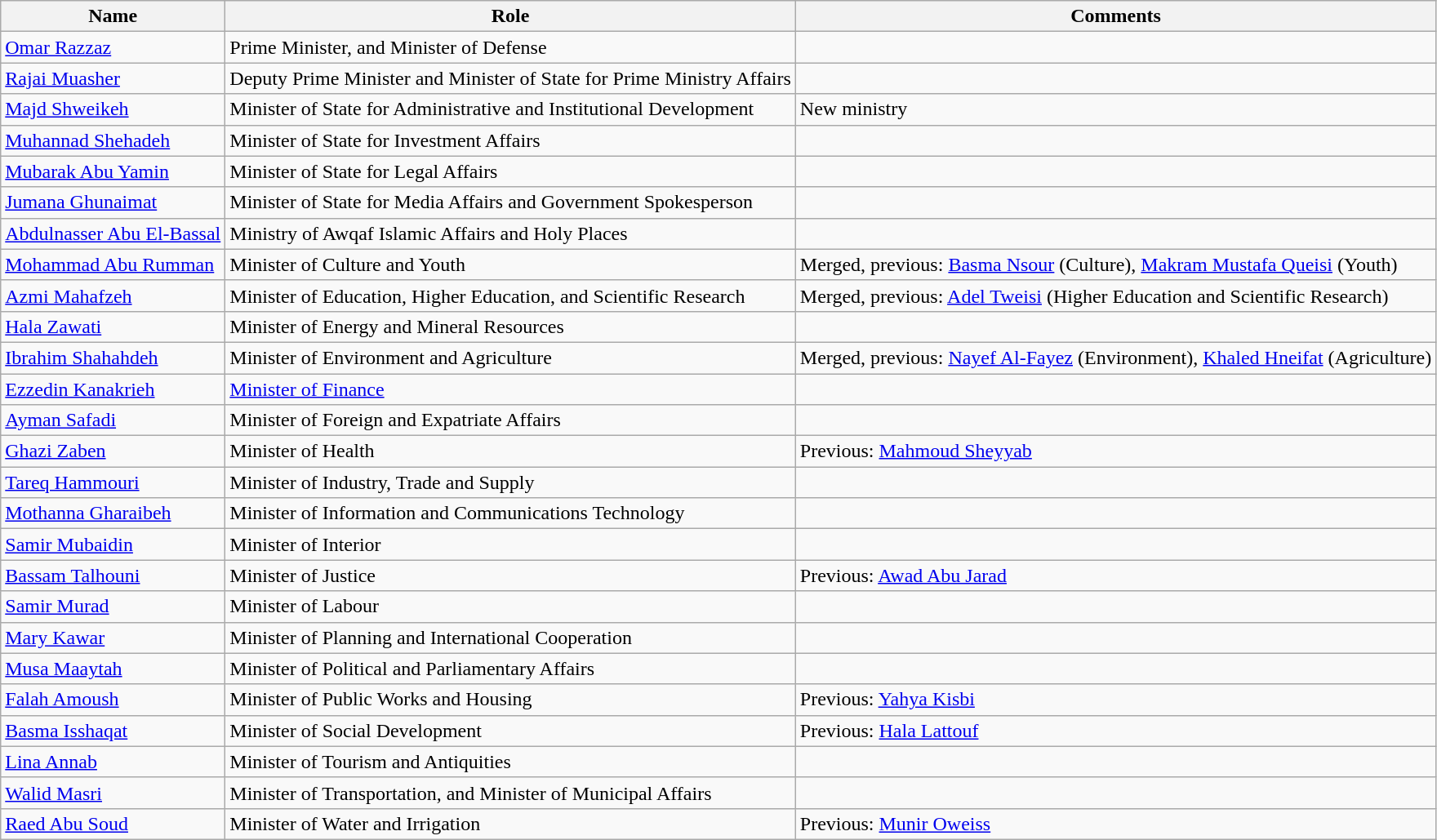<table class="wikitable sortable mw-collapsible">
<tr>
<th>Name</th>
<th>Role</th>
<th>Comments</th>
</tr>
<tr>
<td><a href='#'>Omar Razzaz</a></td>
<td>Prime Minister, and Minister of Defense</td>
<td></td>
</tr>
<tr>
<td><a href='#'>Rajai Muasher</a></td>
<td>Deputy Prime Minister and Minister of State for Prime Ministry Affairs</td>
<td></td>
</tr>
<tr>
<td><a href='#'>Majd Shweikeh</a></td>
<td>Minister of State for Administrative and Institutional Development</td>
<td>New ministry</td>
</tr>
<tr>
<td><a href='#'>Muhannad Shehadeh</a></td>
<td>Minister of State for Investment Affairs</td>
<td></td>
</tr>
<tr>
<td><a href='#'>Mubarak Abu Yamin</a></td>
<td>Minister of State for Legal Affairs</td>
<td></td>
</tr>
<tr>
<td><a href='#'>Jumana Ghunaimat</a></td>
<td>Minister of State for Media Affairs and Government Spokesperson</td>
<td></td>
</tr>
<tr>
<td><a href='#'>Abdulnasser Abu El-Bassal</a></td>
<td>Ministry of Awqaf Islamic Affairs and Holy Places</td>
<td></td>
</tr>
<tr>
<td><a href='#'>Mohammad Abu Rumman</a></td>
<td>Minister of Culture and Youth</td>
<td>Merged, previous: <a href='#'>Basma Nsour</a> (Culture), <a href='#'>Makram Mustafa Queisi</a> (Youth)</td>
</tr>
<tr>
<td><a href='#'>Azmi Mahafzeh</a></td>
<td>Minister of Education, Higher Education, and Scientific Research</td>
<td>Merged, previous: <a href='#'>Adel Tweisi</a> (Higher Education and Scientific Research)</td>
</tr>
<tr>
<td><a href='#'>Hala Zawati</a></td>
<td>Minister of Energy and Mineral Resources</td>
<td></td>
</tr>
<tr>
<td><a href='#'>Ibrahim Shahahdeh</a></td>
<td>Minister of Environment and Agriculture</td>
<td>Merged, previous: <a href='#'>Nayef Al-Fayez</a> (Environment), <a href='#'>Khaled Hneifat</a> (Agriculture)</td>
</tr>
<tr>
<td><a href='#'>Ezzedin Kanakrieh</a></td>
<td><a href='#'>Minister of Finance</a></td>
<td></td>
</tr>
<tr>
<td><a href='#'>Ayman Safadi</a></td>
<td>Minister of Foreign and Expatriate Affairs</td>
<td></td>
</tr>
<tr>
<td><a href='#'>Ghazi Zaben</a></td>
<td>Minister of Health</td>
<td>Previous: <a href='#'>Mahmoud Sheyyab</a></td>
</tr>
<tr>
<td><a href='#'>Tareq Hammouri</a></td>
<td>Minister of Industry, Trade and Supply</td>
<td></td>
</tr>
<tr>
<td><a href='#'>Mothanna Gharaibeh</a></td>
<td>Minister of Information and Communications Technology</td>
<td></td>
</tr>
<tr>
<td><a href='#'>Samir Mubaidin</a></td>
<td>Minister of Interior</td>
<td></td>
</tr>
<tr>
<td><a href='#'>Bassam Talhouni</a></td>
<td>Minister of Justice</td>
<td>Previous: <a href='#'>Awad Abu Jarad</a></td>
</tr>
<tr>
<td><a href='#'>Samir Murad</a></td>
<td>Minister of Labour</td>
<td></td>
</tr>
<tr>
<td><a href='#'>Mary Kawar</a></td>
<td>Minister of Planning and International Cooperation</td>
<td></td>
</tr>
<tr>
<td><a href='#'>Musa Maaytah</a></td>
<td>Minister of Political and Parliamentary Affairs</td>
<td></td>
</tr>
<tr>
<td><a href='#'>Falah Amoush</a></td>
<td>Minister of Public Works and Housing</td>
<td>Previous: <a href='#'>Yahya Kisbi</a></td>
</tr>
<tr>
<td><a href='#'>Basma Isshaqat</a></td>
<td>Minister of Social Development</td>
<td>Previous: <a href='#'>Hala Lattouf</a></td>
</tr>
<tr>
<td><a href='#'>Lina Annab</a></td>
<td>Minister of Tourism and Antiquities</td>
<td></td>
</tr>
<tr>
<td><a href='#'>Walid Masri</a></td>
<td>Minister of Transportation, and Minister of Municipal Affairs</td>
<td></td>
</tr>
<tr>
<td><a href='#'>Raed Abu Soud</a></td>
<td>Minister of Water and Irrigation</td>
<td>Previous: <a href='#'>Munir Oweiss</a></td>
</tr>
</table>
